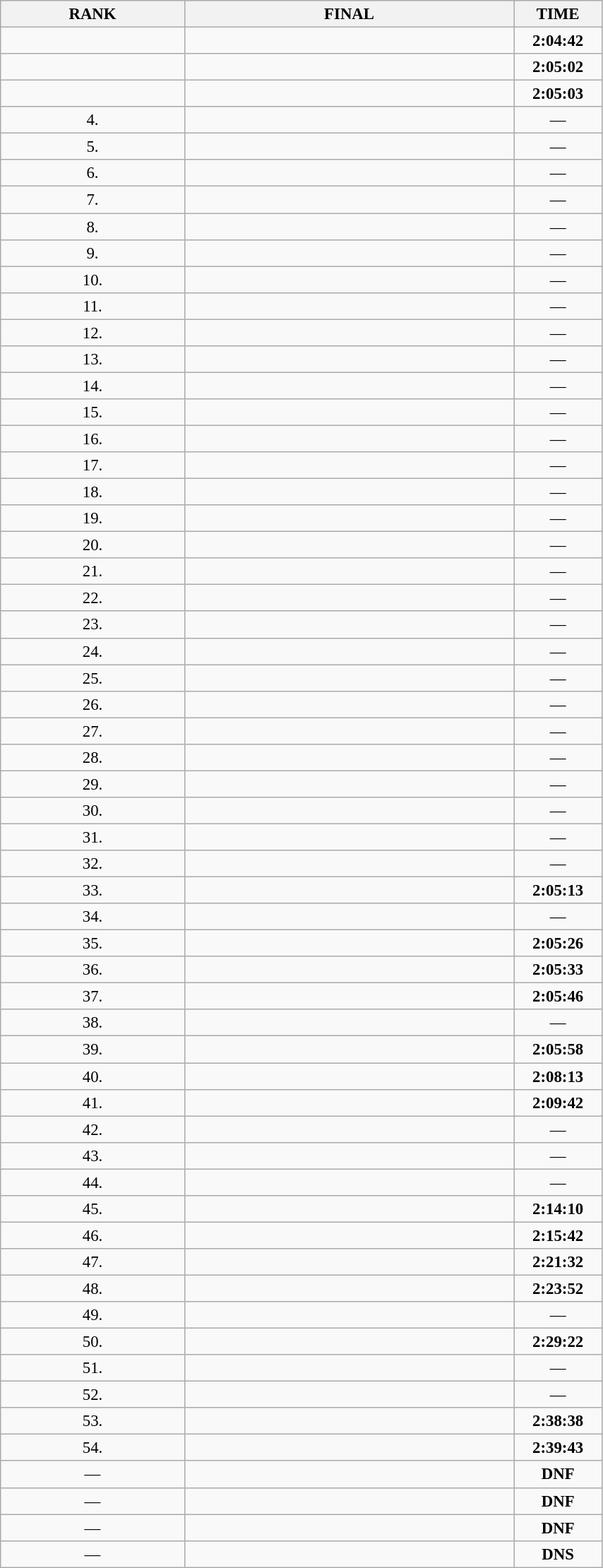<table class=wikitable style="font-size:95%" width="45%">
<tr bgcolor="#efefef">
<th>RANK</th>
<th align="center" style="width: 20em">FINAL</th>
<th align="center" style="width: 5em">TIME</th>
</tr>
<tr>
<td align="center"></td>
<td></td>
<td align="center"><strong>2:04:42</strong></td>
</tr>
<tr>
<td align="center"></td>
<td></td>
<td align="center"><strong>2:05:02</strong></td>
</tr>
<tr>
<td align="center"></td>
<td></td>
<td align="center"><strong>2:05:03</strong></td>
</tr>
<tr>
<td align="center">4.</td>
<td></td>
<td align="center">—</td>
</tr>
<tr>
<td align="center">5.</td>
<td></td>
<td align="center">—</td>
</tr>
<tr>
<td align="center">6.</td>
<td></td>
<td align="center">—</td>
</tr>
<tr>
<td align="center">7.</td>
<td></td>
<td align="center">—</td>
</tr>
<tr>
<td align="center">8.</td>
<td></td>
<td align="center">—</td>
</tr>
<tr>
<td align="center">9.</td>
<td></td>
<td align="center">—</td>
</tr>
<tr>
<td align="center">10.</td>
<td></td>
<td align="center">—</td>
</tr>
<tr>
<td align="center">11.</td>
<td></td>
<td align="center">—</td>
</tr>
<tr>
<td align="center">12.</td>
<td></td>
<td align="center">—</td>
</tr>
<tr>
<td align="center">13.</td>
<td></td>
<td align="center">—</td>
</tr>
<tr>
<td align="center">14.</td>
<td></td>
<td align="center">—</td>
</tr>
<tr>
<td align="center">15.</td>
<td></td>
<td align="center">—</td>
</tr>
<tr>
<td align="center">16.</td>
<td></td>
<td align="center">—</td>
</tr>
<tr>
<td align="center">17.</td>
<td></td>
<td align="center">—</td>
</tr>
<tr>
<td align="center">18.</td>
<td></td>
<td align="center">—</td>
</tr>
<tr>
<td align="center">19.</td>
<td></td>
<td align="center">—</td>
</tr>
<tr>
<td align="center">20.</td>
<td></td>
<td align="center">—</td>
</tr>
<tr>
<td align="center">21.</td>
<td></td>
<td align="center">—</td>
</tr>
<tr>
<td align="center">22.</td>
<td></td>
<td align="center">—</td>
</tr>
<tr>
<td align="center">23.</td>
<td></td>
<td align="center">—</td>
</tr>
<tr>
<td align="center">24.</td>
<td></td>
<td align="center">—</td>
</tr>
<tr>
<td align="center">25.</td>
<td></td>
<td align="center">—</td>
</tr>
<tr>
<td align="center">26.</td>
<td></td>
<td align="center">—</td>
</tr>
<tr>
<td align="center">27.</td>
<td></td>
<td align="center">—</td>
</tr>
<tr>
<td align="center">28.</td>
<td></td>
<td align="center">—</td>
</tr>
<tr>
<td align="center">29.</td>
<td></td>
<td align="center">—</td>
</tr>
<tr>
<td align="center">30.</td>
<td></td>
<td align="center">—</td>
</tr>
<tr>
<td align="center">31.</td>
<td></td>
<td align="center">—</td>
</tr>
<tr>
<td align="center">32.</td>
<td></td>
<td align="center">—</td>
</tr>
<tr>
<td align="center">33.</td>
<td></td>
<td align="center"><strong>2:05:13</strong></td>
</tr>
<tr>
<td align="center">34.</td>
<td></td>
<td align="center">—</td>
</tr>
<tr>
<td align="center">35.</td>
<td></td>
<td align="center"><strong>2:05:26</strong></td>
</tr>
<tr>
<td align="center">36.</td>
<td></td>
<td align="center"><strong>2:05:33</strong></td>
</tr>
<tr>
<td align="center">37.</td>
<td></td>
<td align="center"><strong>2:05:46</strong></td>
</tr>
<tr>
<td align="center">38.</td>
<td></td>
<td align="center">—</td>
</tr>
<tr>
<td align="center">39.</td>
<td></td>
<td align="center"><strong>2:05:58</strong></td>
</tr>
<tr>
<td align="center">40.</td>
<td></td>
<td align="center"><strong>2:08:13</strong></td>
</tr>
<tr>
<td align="center">41.</td>
<td></td>
<td align="center"><strong>2:09:42</strong></td>
</tr>
<tr>
<td align="center">42.</td>
<td></td>
<td align="center">—</td>
</tr>
<tr>
<td align="center">43.</td>
<td></td>
<td align="center">—</td>
</tr>
<tr>
<td align="center">44.</td>
<td></td>
<td align="center">—</td>
</tr>
<tr>
<td align="center">45.</td>
<td></td>
<td align="center"><strong>2:14:10</strong></td>
</tr>
<tr>
<td align="center">46.</td>
<td></td>
<td align="center"><strong>2:15:42</strong></td>
</tr>
<tr>
<td align="center">47.</td>
<td></td>
<td align="center"><strong>2:21:32</strong></td>
</tr>
<tr>
<td align="center">48.</td>
<td></td>
<td align="center"><strong>2:23:52</strong></td>
</tr>
<tr>
<td align="center">49.</td>
<td></td>
<td align="center">—</td>
</tr>
<tr>
<td align="center">50.</td>
<td></td>
<td align="center"><strong>2:29:22</strong></td>
</tr>
<tr>
<td align="center">51.</td>
<td></td>
<td align="center">—</td>
</tr>
<tr>
<td align="center">52.</td>
<td></td>
<td align="center">—</td>
</tr>
<tr>
<td align="center">53.</td>
<td></td>
<td align="center"><strong>2:38:38</strong></td>
</tr>
<tr>
<td align="center">54.</td>
<td></td>
<td align="center"><strong>2:39:43</strong></td>
</tr>
<tr>
<td align="center">—</td>
<td></td>
<td align="center"><strong>DNF</strong></td>
</tr>
<tr>
<td align="center">—</td>
<td></td>
<td align="center"><strong>DNF</strong></td>
</tr>
<tr>
<td align="center">—</td>
<td></td>
<td align="center"><strong>DNF</strong></td>
</tr>
<tr>
<td align="center">—</td>
<td></td>
<td align="center"><strong>DNS</strong></td>
</tr>
</table>
